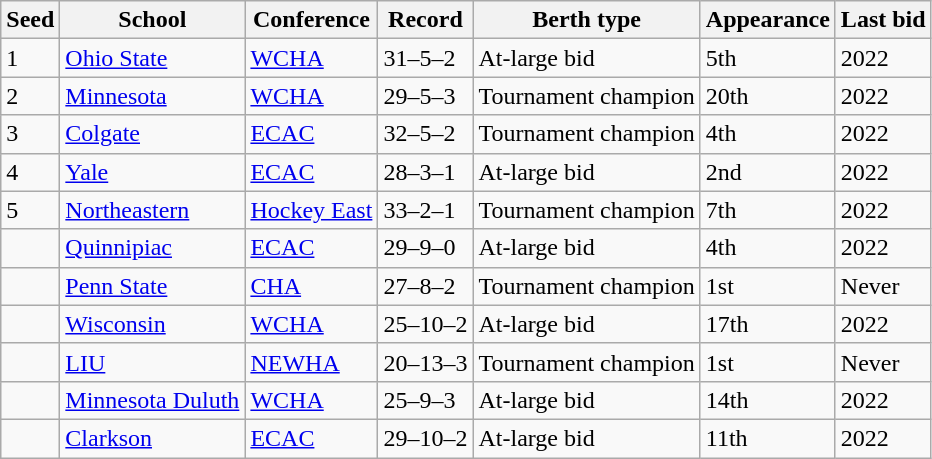<table class="wikitable">
<tr>
<th>Seed</th>
<th>School</th>
<th>Conference</th>
<th>Record</th>
<th>Berth type</th>
<th>Appearance</th>
<th>Last bid</th>
</tr>
<tr>
<td>1</td>
<td><a href='#'>Ohio State</a></td>
<td><a href='#'>WCHA</a></td>
<td>31–5–2</td>
<td>At-large bid</td>
<td>5th</td>
<td>2022</td>
</tr>
<tr>
<td>2</td>
<td><a href='#'>Minnesota</a></td>
<td><a href='#'>WCHA</a></td>
<td>29–5–3</td>
<td>Tournament champion</td>
<td>20th</td>
<td>2022</td>
</tr>
<tr>
<td>3</td>
<td><a href='#'>Colgate</a></td>
<td><a href='#'>ECAC</a></td>
<td>32–5–2</td>
<td>Tournament champion</td>
<td>4th</td>
<td>2022</td>
</tr>
<tr>
<td>4</td>
<td><a href='#'>Yale</a></td>
<td><a href='#'>ECAC</a></td>
<td>28–3–1</td>
<td>At-large bid</td>
<td>2nd</td>
<td>2022</td>
</tr>
<tr>
<td>5</td>
<td><a href='#'>Northeastern</a></td>
<td><a href='#'>Hockey East</a></td>
<td>33–2–1</td>
<td>Tournament champion</td>
<td>7th</td>
<td>2022</td>
</tr>
<tr>
<td></td>
<td><a href='#'>Quinnipiac</a></td>
<td><a href='#'>ECAC</a></td>
<td>29–9–0</td>
<td>At-large bid</td>
<td>4th</td>
<td>2022</td>
</tr>
<tr>
<td></td>
<td><a href='#'>Penn State</a></td>
<td><a href='#'>CHA</a></td>
<td>27–8–2</td>
<td>Tournament champion</td>
<td>1st</td>
<td>Never</td>
</tr>
<tr>
<td></td>
<td><a href='#'>Wisconsin</a></td>
<td><a href='#'>WCHA</a></td>
<td>25–10–2</td>
<td>At-large bid</td>
<td>17th</td>
<td>2022</td>
</tr>
<tr>
<td></td>
<td><a href='#'>LIU</a></td>
<td><a href='#'>NEWHA</a></td>
<td>20–13–3</td>
<td>Tournament champion</td>
<td>1st</td>
<td>Never</td>
</tr>
<tr>
<td></td>
<td><a href='#'>Minnesota Duluth</a></td>
<td><a href='#'>WCHA</a></td>
<td>25–9–3</td>
<td>At-large bid</td>
<td>14th</td>
<td>2022</td>
</tr>
<tr>
<td></td>
<td><a href='#'>Clarkson</a></td>
<td><a href='#'>ECAC</a></td>
<td>29–10–2</td>
<td>At-large bid</td>
<td>11th</td>
<td>2022</td>
</tr>
</table>
